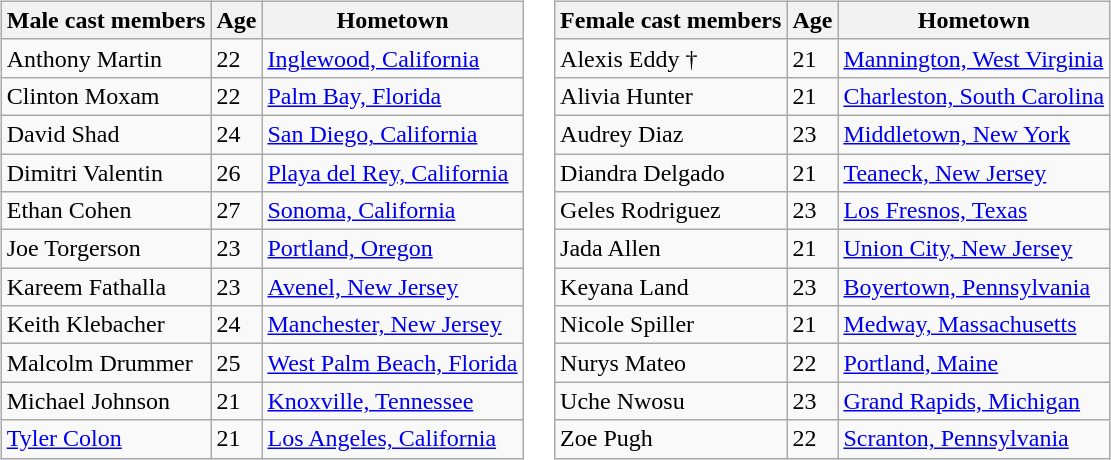<table>
<tr valign="top">
<td><br><table class= "wikitable sortable">
<tr>
<th nowrap>Male cast members</th>
<th>Age</th>
<th>Hometown</th>
</tr>
<tr>
<td>Anthony Martin</td>
<td>22</td>
<td><a href='#'>Inglewood, California</a></td>
</tr>
<tr>
<td>Clinton Moxam</td>
<td>22</td>
<td><a href='#'>Palm Bay, Florida</a></td>
</tr>
<tr>
<td>David Shad</td>
<td>24</td>
<td><a href='#'>San Diego, California</a></td>
</tr>
<tr>
<td>Dimitri Valentin</td>
<td>26</td>
<td><a href='#'>Playa del Rey, California</a></td>
</tr>
<tr>
<td>Ethan Cohen</td>
<td>27</td>
<td><a href='#'>Sonoma, California</a></td>
</tr>
<tr>
<td>Joe Torgerson</td>
<td>23</td>
<td><a href='#'>Portland, Oregon</a></td>
</tr>
<tr>
<td>Kareem Fathalla</td>
<td>23</td>
<td><a href='#'>Avenel, New Jersey</a></td>
</tr>
<tr>
<td>Keith Klebacher</td>
<td>24</td>
<td><a href='#'>Manchester, New Jersey</a></td>
</tr>
<tr>
<td nowrap>Malcolm Drummer</td>
<td>25</td>
<td nowrap><a href='#'>West Palm Beach, Florida</a></td>
</tr>
<tr>
<td>Michael Johnson</td>
<td>21</td>
<td><a href='#'>Knoxville, Tennessee</a></td>
</tr>
<tr>
<td><a href='#'>Tyler Colon</a></td>
<td>21</td>
<td><a href='#'>Los Angeles, California</a></td>
</tr>
</table>
</td>
<td><br><table class= "wikitable sortable">
<tr>
<th nowrap>Female cast members</th>
<th>Age</th>
<th>Hometown</th>
</tr>
<tr>
<td>Alexis Eddy †</td>
<td>21</td>
<td><a href='#'>Mannington, West Virginia</a></td>
</tr>
<tr>
<td>Alivia Hunter</td>
<td>21</td>
<td nowrap><a href='#'>Charleston, South Carolina</a></td>
</tr>
<tr>
<td>Audrey Diaz</td>
<td>23</td>
<td><a href='#'>Middletown, New York</a></td>
</tr>
<tr>
<td nowrap>Diandra Delgado</td>
<td>21</td>
<td><a href='#'>Teaneck, New Jersey</a></td>
</tr>
<tr>
<td>Geles Rodriguez</td>
<td>23</td>
<td><a href='#'>Los Fresnos, Texas</a></td>
</tr>
<tr>
<td>Jada Allen</td>
<td>21</td>
<td><a href='#'>Union City, New Jersey</a></td>
</tr>
<tr>
<td>Keyana Land</td>
<td>23</td>
<td><a href='#'>Boyertown, Pennsylvania</a></td>
</tr>
<tr>
<td>Nicole Spiller</td>
<td>21</td>
<td><a href='#'>Medway, Massachusetts</a></td>
</tr>
<tr>
<td>Nurys Mateo</td>
<td>22</td>
<td><a href='#'>Portland, Maine</a></td>
</tr>
<tr>
<td>Uche Nwosu</td>
<td>23</td>
<td><a href='#'>Grand Rapids, Michigan</a></td>
</tr>
<tr>
<td>Zoe Pugh</td>
<td>22</td>
<td><a href='#'>Scranton, Pennsylvania</a></td>
</tr>
</table>
</td>
</tr>
</table>
